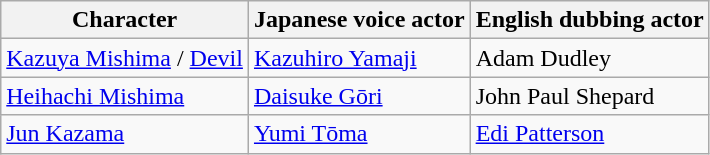<table class="wikitable">
<tr>
<th>Character</th>
<th>Japanese voice actor</th>
<th>English dubbing actor</th>
</tr>
<tr>
<td><a href='#'>Kazuya Mishima</a> / <a href='#'>Devil</a></td>
<td><a href='#'>Kazuhiro Yamaji</a></td>
<td>Adam Dudley</td>
</tr>
<tr>
<td><a href='#'>Heihachi Mishima</a></td>
<td><a href='#'>Daisuke Gōri</a></td>
<td>John Paul Shepard</td>
</tr>
<tr>
<td><a href='#'>Jun Kazama</a></td>
<td><a href='#'>Yumi Tōma</a></td>
<td><a href='#'>Edi Patterson</a></td>
</tr>
</table>
